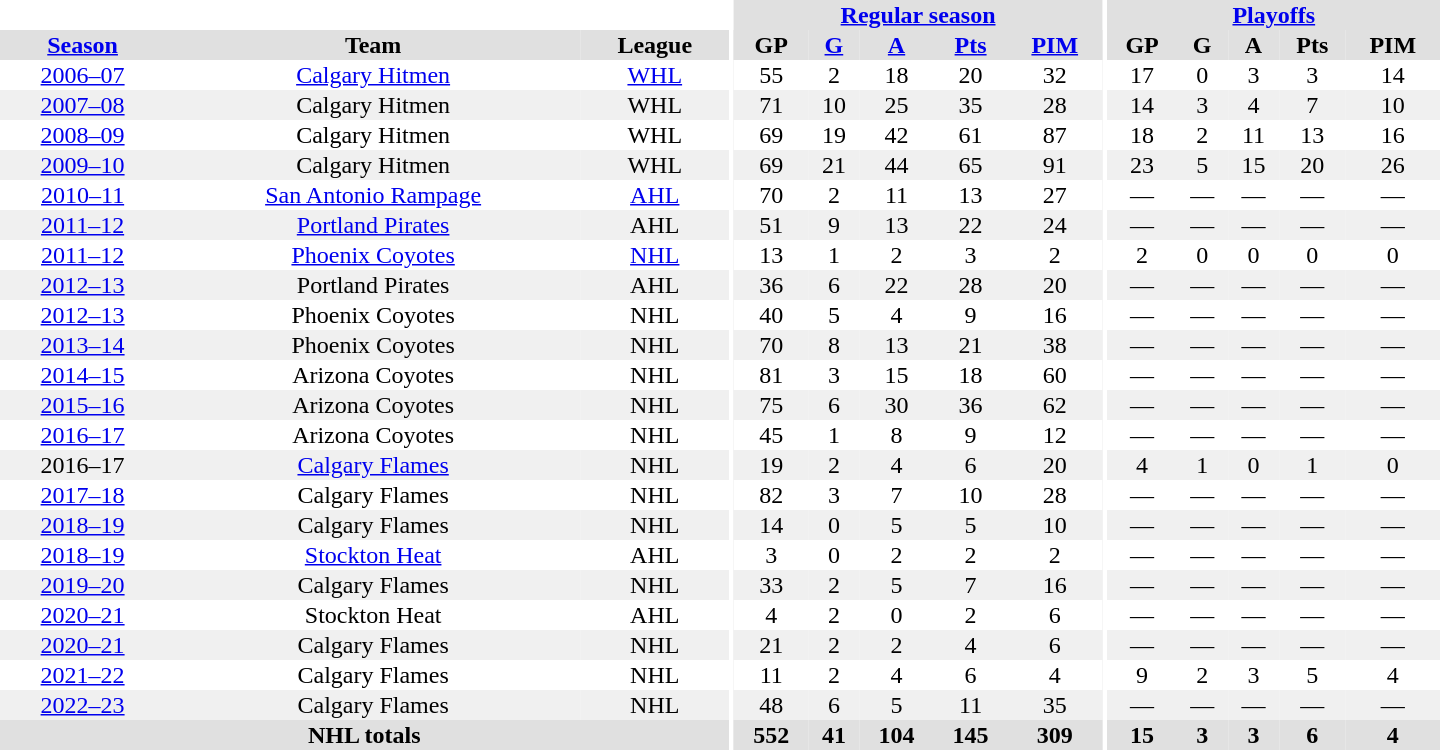<table border="0" cellpadding="1" cellspacing="0" style="text-align:center; width:60em">
<tr bgcolor="#e0e0e0">
<th colspan="3" bgcolor="#ffffff"></th>
<th rowspan="99" bgcolor="#ffffff"></th>
<th colspan="5"><a href='#'>Regular season</a></th>
<th rowspan="99" bgcolor="#ffffff"></th>
<th colspan="5"><a href='#'>Playoffs</a></th>
</tr>
<tr bgcolor="#e0e0e0">
<th><a href='#'>Season</a></th>
<th>Team</th>
<th>League</th>
<th>GP</th>
<th><a href='#'>G</a></th>
<th><a href='#'>A</a></th>
<th><a href='#'>Pts</a></th>
<th><a href='#'>PIM</a></th>
<th>GP</th>
<th>G</th>
<th>A</th>
<th>Pts</th>
<th>PIM</th>
</tr>
<tr>
<td><a href='#'>2006–07</a></td>
<td><a href='#'>Calgary Hitmen</a></td>
<td><a href='#'>WHL</a></td>
<td>55</td>
<td>2</td>
<td>18</td>
<td>20</td>
<td>32</td>
<td>17</td>
<td>0</td>
<td>3</td>
<td>3</td>
<td>14</td>
</tr>
<tr bgcolor="#f0f0f0">
<td><a href='#'>2007–08</a></td>
<td>Calgary Hitmen</td>
<td>WHL</td>
<td>71</td>
<td>10</td>
<td>25</td>
<td>35</td>
<td>28</td>
<td>14</td>
<td>3</td>
<td>4</td>
<td>7</td>
<td>10</td>
</tr>
<tr>
<td><a href='#'>2008–09</a></td>
<td>Calgary Hitmen</td>
<td>WHL</td>
<td>69</td>
<td>19</td>
<td>42</td>
<td>61</td>
<td>87</td>
<td>18</td>
<td>2</td>
<td>11</td>
<td>13</td>
<td>16</td>
</tr>
<tr bgcolor="#f0f0f0">
<td><a href='#'>2009–10</a></td>
<td>Calgary Hitmen</td>
<td>WHL</td>
<td>69</td>
<td>21</td>
<td>44</td>
<td>65</td>
<td>91</td>
<td>23</td>
<td>5</td>
<td>15</td>
<td>20</td>
<td>26</td>
</tr>
<tr>
<td><a href='#'>2010–11</a></td>
<td><a href='#'>San Antonio Rampage</a></td>
<td><a href='#'>AHL</a></td>
<td>70</td>
<td>2</td>
<td>11</td>
<td>13</td>
<td>27</td>
<td>—</td>
<td>—</td>
<td>—</td>
<td>—</td>
<td>—</td>
</tr>
<tr bgcolor="#f0f0f0">
<td><a href='#'>2011–12</a></td>
<td><a href='#'>Portland Pirates</a></td>
<td>AHL</td>
<td>51</td>
<td>9</td>
<td>13</td>
<td>22</td>
<td>24</td>
<td>—</td>
<td>—</td>
<td>—</td>
<td>—</td>
<td>—</td>
</tr>
<tr>
<td><a href='#'>2011–12</a></td>
<td><a href='#'>Phoenix Coyotes</a></td>
<td><a href='#'>NHL</a></td>
<td>13</td>
<td>1</td>
<td>2</td>
<td>3</td>
<td>2</td>
<td>2</td>
<td>0</td>
<td>0</td>
<td>0</td>
<td>0</td>
</tr>
<tr bgcolor="#f0f0f0">
<td><a href='#'>2012–13</a></td>
<td>Portland Pirates</td>
<td>AHL</td>
<td>36</td>
<td>6</td>
<td>22</td>
<td>28</td>
<td>20</td>
<td>—</td>
<td>—</td>
<td>—</td>
<td>—</td>
<td>—</td>
</tr>
<tr>
<td><a href='#'>2012–13</a></td>
<td>Phoenix Coyotes</td>
<td>NHL</td>
<td>40</td>
<td>5</td>
<td>4</td>
<td>9</td>
<td>16</td>
<td>—</td>
<td>—</td>
<td>—</td>
<td>—</td>
<td>—</td>
</tr>
<tr bgcolor="#f0f0f0">
<td><a href='#'>2013–14</a></td>
<td>Phoenix Coyotes</td>
<td>NHL</td>
<td>70</td>
<td>8</td>
<td>13</td>
<td>21</td>
<td>38</td>
<td>—</td>
<td>—</td>
<td>—</td>
<td>—</td>
<td>—</td>
</tr>
<tr>
<td><a href='#'>2014–15</a></td>
<td>Arizona Coyotes</td>
<td>NHL</td>
<td>81</td>
<td>3</td>
<td>15</td>
<td>18</td>
<td>60</td>
<td>—</td>
<td>—</td>
<td>—</td>
<td>—</td>
<td>—</td>
</tr>
<tr bgcolor="#f0f0f0">
<td><a href='#'>2015–16</a></td>
<td>Arizona Coyotes</td>
<td>NHL</td>
<td>75</td>
<td>6</td>
<td>30</td>
<td>36</td>
<td>62</td>
<td>—</td>
<td>—</td>
<td>—</td>
<td>—</td>
<td>—</td>
</tr>
<tr>
<td><a href='#'>2016–17</a></td>
<td>Arizona Coyotes</td>
<td>NHL</td>
<td>45</td>
<td>1</td>
<td>8</td>
<td>9</td>
<td>12</td>
<td>—</td>
<td>—</td>
<td>—</td>
<td>—</td>
<td>—</td>
</tr>
<tr bgcolor="#f0f0f0">
<td>2016–17</td>
<td><a href='#'>Calgary Flames</a></td>
<td>NHL</td>
<td>19</td>
<td>2</td>
<td>4</td>
<td>6</td>
<td>20</td>
<td>4</td>
<td>1</td>
<td>0</td>
<td>1</td>
<td>0</td>
</tr>
<tr>
<td><a href='#'>2017–18</a></td>
<td>Calgary Flames</td>
<td>NHL</td>
<td>82</td>
<td>3</td>
<td>7</td>
<td>10</td>
<td>28</td>
<td>—</td>
<td>—</td>
<td>—</td>
<td>—</td>
<td>—</td>
</tr>
<tr bgcolor="#f0f0f0">
<td><a href='#'>2018–19</a></td>
<td>Calgary Flames</td>
<td>NHL</td>
<td>14</td>
<td>0</td>
<td>5</td>
<td>5</td>
<td>10</td>
<td>—</td>
<td>—</td>
<td>—</td>
<td>—</td>
<td>—</td>
</tr>
<tr>
<td><a href='#'>2018–19</a></td>
<td><a href='#'>Stockton Heat</a></td>
<td>AHL</td>
<td>3</td>
<td>0</td>
<td>2</td>
<td>2</td>
<td>2</td>
<td>—</td>
<td>—</td>
<td>—</td>
<td>—</td>
<td>—</td>
</tr>
<tr bgcolor="#f0f0f0">
<td><a href='#'>2019–20</a></td>
<td>Calgary Flames</td>
<td>NHL</td>
<td>33</td>
<td>2</td>
<td>5</td>
<td>7</td>
<td>16</td>
<td>—</td>
<td>—</td>
<td>—</td>
<td>—</td>
<td>—</td>
</tr>
<tr>
<td><a href='#'>2020–21</a></td>
<td>Stockton Heat</td>
<td>AHL</td>
<td>4</td>
<td>2</td>
<td>0</td>
<td>2</td>
<td>6</td>
<td>—</td>
<td>—</td>
<td>—</td>
<td>—</td>
<td>—</td>
</tr>
<tr bgcolor="#f0f0f0">
<td><a href='#'>2020–21</a></td>
<td>Calgary Flames</td>
<td>NHL</td>
<td>21</td>
<td>2</td>
<td>2</td>
<td>4</td>
<td>6</td>
<td>—</td>
<td>—</td>
<td>—</td>
<td>—</td>
<td>—</td>
</tr>
<tr>
<td><a href='#'>2021–22</a></td>
<td>Calgary Flames</td>
<td>NHL</td>
<td>11</td>
<td>2</td>
<td>4</td>
<td>6</td>
<td>4</td>
<td>9</td>
<td>2</td>
<td>3</td>
<td>5</td>
<td>4</td>
</tr>
<tr bgcolor="#f0f0f0">
<td><a href='#'>2022–23</a></td>
<td>Calgary Flames</td>
<td>NHL</td>
<td>48</td>
<td>6</td>
<td>5</td>
<td>11</td>
<td>35</td>
<td>—</td>
<td>—</td>
<td>—</td>
<td>—</td>
<td>—</td>
</tr>
<tr bgcolor="#e0e0e0">
<th colspan="3">NHL totals</th>
<th>552</th>
<th>41</th>
<th>104</th>
<th>145</th>
<th>309</th>
<th>15</th>
<th>3</th>
<th>3</th>
<th>6</th>
<th>4</th>
</tr>
</table>
